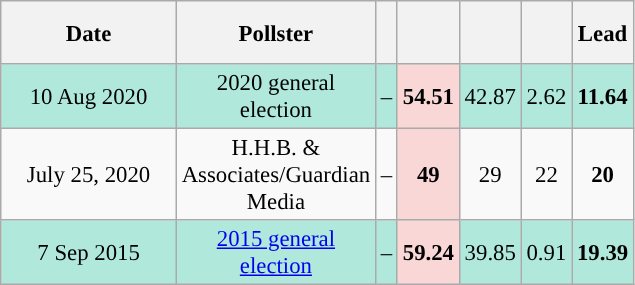<table class="wikitable sortable collapsible" style="text-align:center;font-size:95%;">
<tr style="height:42px;">
<th style="width:110px;">Date</th>
<th style="width:110px;">Pollster</th>
<th data-sort-type="number"></th>
<th class="unsortable" style="background:"><a href='#'></a></th>
<th class="unsortable" style="background:"><a href='#'></a></th>
<th class="unsortable" style="background:"></th>
<th>Lead</th>
</tr>
<tr style="background:#b0e9db;">
<td>10 Aug 2020</td>
<td>2020 general election</td>
<td>–</td>
<td style="background:#F8D7D6;"><strong>54.51</strong></td>
<td>42.87</td>
<td>2.62</td>
<td style="background:"><strong>11.64</strong></td>
</tr>
<tr>
<td>July 25, 2020</td>
<td>H.H.B. & Associates/Guardian Media</td>
<td>–</td>
<td style="background:#F8D7D6;"><strong>49</strong></td>
<td>29</td>
<td>22</td>
<td style="background:"><strong>20</strong></td>
</tr>
<tr style="background:#b0e9db;">
<td data-sort-value="2015-09-07">7 Sep 2015</td>
<td><a href='#'>2015 general election</a></td>
<td>–</td>
<td style="background:#F8D7D6;"><strong>59.24</strong></td>
<td>39.85</td>
<td>0.91</td>
<td style="background:"><strong>19.39</strong></td>
</tr>
</table>
